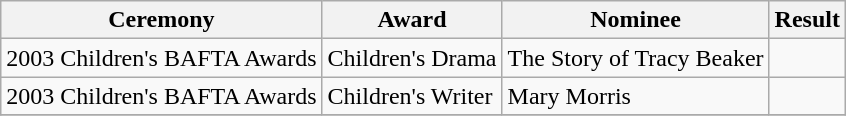<table class="wikitable">
<tr>
<th>Ceremony</th>
<th>Award</th>
<th>Nominee</th>
<th>Result</th>
</tr>
<tr>
<td>2003 Children's BAFTA Awards</td>
<td>Children's Drama</td>
<td>The Story of Tracy Beaker</td>
<td></td>
</tr>
<tr>
<td>2003 Children's BAFTA Awards</td>
<td>Children's Writer</td>
<td>Mary Morris</td>
<td></td>
</tr>
<tr>
</tr>
</table>
